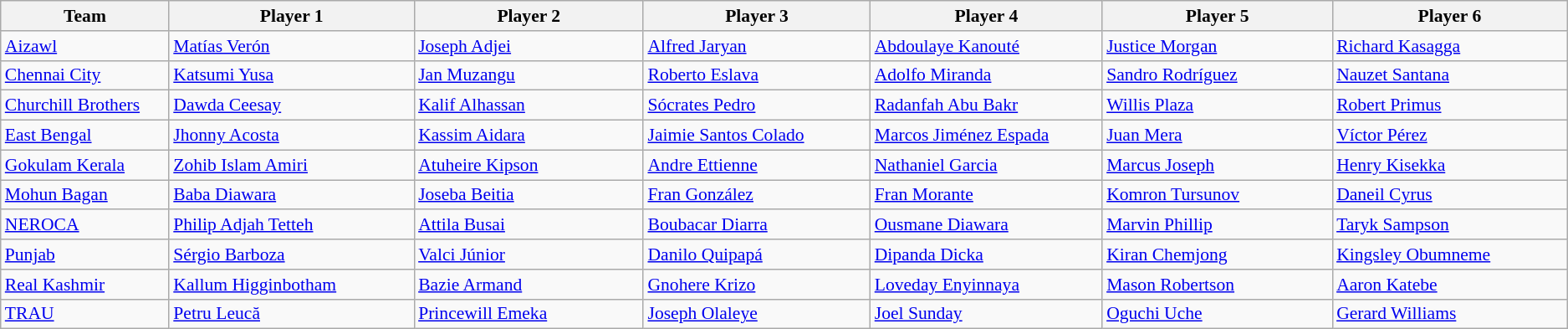<table class="wikitable" style="font-size:90%;">
<tr>
<th width="200">Team</th>
<th width="300">Player 1</th>
<th width="300">Player 2</th>
<th width="300">Player 3</th>
<th width="300">Player 4</th>
<th width="300">Player 5</th>
<th width="300">Player 6</th>
</tr>
<tr>
<td><a href='#'>Aizawl</a></td>
<td> <a href='#'>Matías Verón</a></td>
<td> <a href='#'>Joseph Adjei</a></td>
<td> <a href='#'>Alfred Jaryan</a></td>
<td> <a href='#'>Abdoulaye Kanouté</a></td>
<td> <a href='#'>Justice Morgan</a></td>
<td> <a href='#'>Richard Kasagga</a></td>
</tr>
<tr>
<td><a href='#'>Chennai City</a></td>
<td> <a href='#'>Katsumi Yusa</a></td>
<td> <a href='#'>Jan Muzangu</a></td>
<td> <a href='#'>Roberto Eslava</a></td>
<td> <a href='#'>Adolfo Miranda</a></td>
<td> <a href='#'>Sandro Rodríguez</a></td>
<td> <a href='#'>Nauzet Santana</a></td>
</tr>
<tr>
<td><a href='#'>Churchill Brothers</a></td>
<td> <a href='#'>Dawda Ceesay</a></td>
<td> <a href='#'>Kalif Alhassan</a></td>
<td> <a href='#'>Sócrates Pedro</a></td>
<td> <a href='#'>Radanfah Abu Bakr</a></td>
<td> <a href='#'>Willis Plaza</a></td>
<td> <a href='#'>Robert Primus</a></td>
</tr>
<tr>
<td><a href='#'>East Bengal</a></td>
<td> <a href='#'>Jhonny Acosta</a></td>
<td> <a href='#'>Kassim Aidara</a></td>
<td> <a href='#'>Jaimie Santos Colado</a></td>
<td> <a href='#'>Marcos Jiménez Espada</a></td>
<td> <a href='#'>Juan Mera</a></td>
<td> <a href='#'>Víctor Pérez</a></td>
</tr>
<tr>
<td><a href='#'>Gokulam Kerala</a></td>
<td> <a href='#'>Zohib Islam Amiri</a></td>
<td> <a href='#'>Atuheire Kipson</a></td>
<td> <a href='#'>Andre Ettienne</a></td>
<td> <a href='#'>Nathaniel Garcia</a></td>
<td> <a href='#'>Marcus Joseph</a></td>
<td> <a href='#'>Henry Kisekka</a></td>
</tr>
<tr>
<td><a href='#'>Mohun Bagan</a></td>
<td> <a href='#'>Baba Diawara</a></td>
<td> <a href='#'>Joseba Beitia</a></td>
<td> <a href='#'>Fran González</a></td>
<td> <a href='#'>Fran Morante</a></td>
<td> <a href='#'>Komron Tursunov</a></td>
<td> <a href='#'>Daneil Cyrus</a></td>
</tr>
<tr>
<td><a href='#'>NEROCA</a></td>
<td> <a href='#'>Philip Adjah Tetteh</a></td>
<td> <a href='#'>Attila Busai</a></td>
<td> <a href='#'>Boubacar Diarra</a></td>
<td> <a href='#'>Ousmane Diawara</a></td>
<td> <a href='#'>Marvin Phillip</a></td>
<td> <a href='#'>Taryk Sampson</a></td>
</tr>
<tr>
<td><a href='#'>Punjab</a></td>
<td> <a href='#'>Sérgio Barboza</a></td>
<td> <a href='#'>Valci Júnior</a></td>
<td> <a href='#'>Danilo Quipapá</a></td>
<td> <a href='#'>Dipanda Dicka</a></td>
<td> <a href='#'>Kiran Chemjong</a></td>
<td> <a href='#'>Kingsley Obumneme</a></td>
</tr>
<tr>
<td><a href='#'>Real Kashmir</a></td>
<td> <a href='#'>Kallum Higginbotham</a></td>
<td> <a href='#'>Bazie Armand</a></td>
<td> <a href='#'>Gnohere Krizo</a></td>
<td> <a href='#'>Loveday Enyinnaya</a></td>
<td> <a href='#'>Mason Robertson</a></td>
<td> <a href='#'>Aaron Katebe</a></td>
</tr>
<tr>
<td><a href='#'>TRAU</a></td>
<td> <a href='#'>Petru Leucă</a></td>
<td> <a href='#'>Princewill Emeka</a></td>
<td> <a href='#'>Joseph Olaleye</a></td>
<td> <a href='#'>Joel Sunday</a></td>
<td> <a href='#'>Oguchi Uche</a></td>
<td> <a href='#'>Gerard Williams</a></td>
</tr>
</table>
